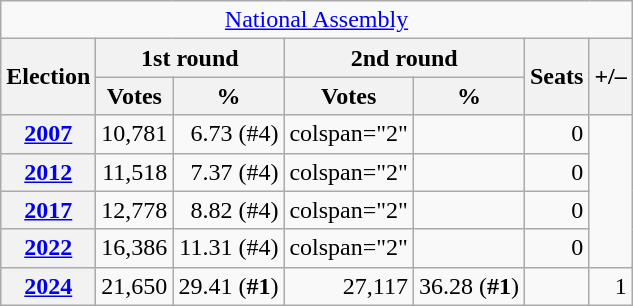<table class="wikitable" style="text-align:right;">
<tr>
<td colspan="7" align="center"><a href='#'>National Assembly</a></td>
</tr>
<tr>
<th rowspan="2">Election</th>
<th colspan="2">1st round</th>
<th colspan="2">2nd round</th>
<th rowspan="2">Seats</th>
<th rowspan="2">+/–</th>
</tr>
<tr>
<th>Votes</th>
<th>%</th>
<th>Votes</th>
<th>%</th>
</tr>
<tr>
<th><a href='#'>2007</a></th>
<td>10,781</td>
<td>6.73 (#4)</td>
<td>colspan="2" </td>
<td></td>
<td>0</td>
</tr>
<tr>
<th><a href='#'>2012</a></th>
<td>11,518</td>
<td>7.37 (#4)</td>
<td>colspan="2" </td>
<td></td>
<td>0</td>
</tr>
<tr>
<th><a href='#'>2017</a></th>
<td>12,778</td>
<td>8.82 (#4)</td>
<td>colspan="2" </td>
<td></td>
<td>0</td>
</tr>
<tr>
<th><a href='#'>2022</a></th>
<td>16,386</td>
<td>11.31 (#4)</td>
<td>colspan="2" </td>
<td></td>
<td>0</td>
</tr>
<tr>
<th><a href='#'>2024</a></th>
<td>21,650</td>
<td>29.41 (<strong>#1</strong>)</td>
<td>27,117</td>
<td>36.28 (<strong>#1</strong>)</td>
<td></td>
<td>1</td>
</tr>
</table>
